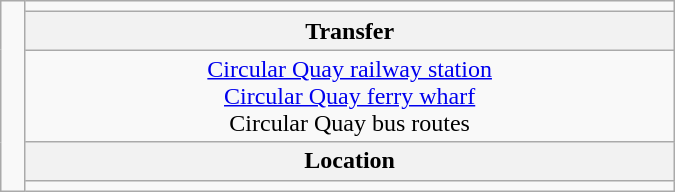<table class="wikitable" style="text-align: center; width: 450px; float:right;">
<tr>
<td rowspan="6"></td>
<td></td>
</tr>
<tr>
<th>Transfer</th>
</tr>
<tr>
<td><a href='#'>Circular Quay railway station</a><br><a href='#'>Circular Quay ferry wharf</a><br>Circular Quay bus routes</td>
</tr>
<tr>
<th>Location</th>
</tr>
<tr>
<td></td>
</tr>
</table>
